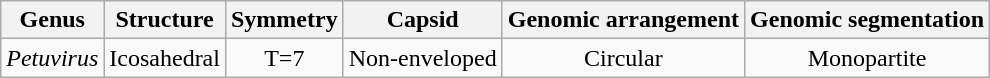<table class="wikitable sortable" style="text-align:center">
<tr>
<th>Genus</th>
<th>Structure</th>
<th>Symmetry</th>
<th>Capsid</th>
<th>Genomic arrangement</th>
<th>Genomic segmentation</th>
</tr>
<tr>
<td><em>Petuvirus</em></td>
<td>Icosahedral</td>
<td>T=7</td>
<td>Non-enveloped</td>
<td>Circular</td>
<td>Monopartite</td>
</tr>
</table>
